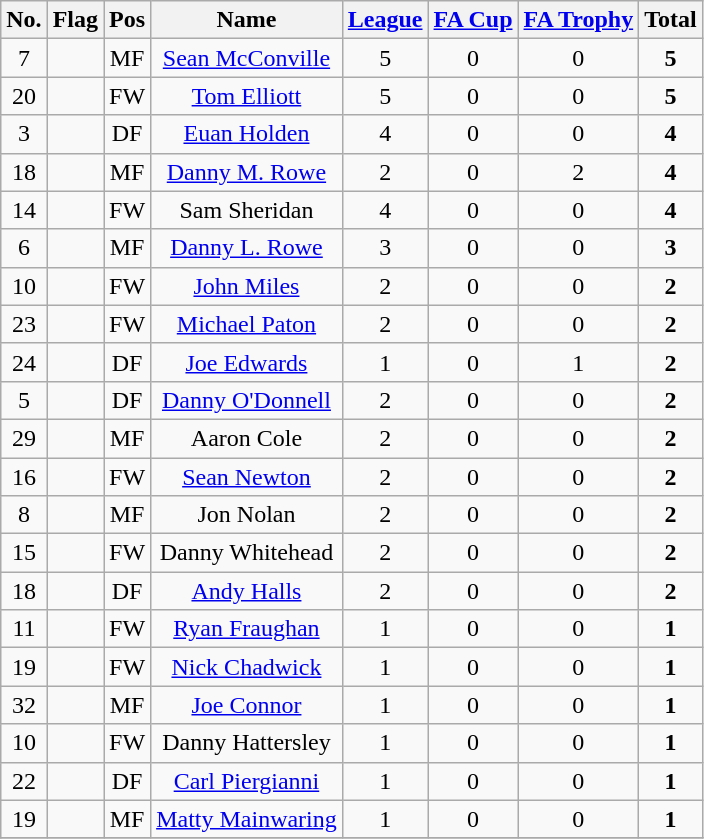<table class="wikitable sortable" style="text-align:center; font-size:100%">
<tr>
<th>No.</th>
<th>Flag</th>
<th>Pos</th>
<th>Name</th>
<th><a href='#'>League</a></th>
<th><a href='#'>FA Cup</a></th>
<th><a href='#'>FA Trophy</a></th>
<th>Total</th>
</tr>
<tr>
<td>7</td>
<td></td>
<td>MF</td>
<td><a href='#'>Sean McConville</a></td>
<td>5</td>
<td>0</td>
<td>0</td>
<td><strong>5</strong></td>
</tr>
<tr>
<td>20</td>
<td></td>
<td>FW</td>
<td><a href='#'>Tom Elliott</a></td>
<td>5</td>
<td>0</td>
<td>0</td>
<td><strong>5</strong></td>
</tr>
<tr>
<td>3</td>
<td></td>
<td>DF</td>
<td><a href='#'>Euan Holden</a></td>
<td>4</td>
<td>0</td>
<td>0</td>
<td><strong>4</strong></td>
</tr>
<tr>
<td>18</td>
<td></td>
<td>MF</td>
<td><a href='#'>Danny M. Rowe</a></td>
<td>2</td>
<td>0</td>
<td>2</td>
<td><strong>4</strong></td>
</tr>
<tr>
<td>14</td>
<td></td>
<td>FW</td>
<td>Sam Sheridan</td>
<td>4</td>
<td>0</td>
<td>0</td>
<td><strong>4</strong></td>
</tr>
<tr>
<td>6</td>
<td></td>
<td>MF</td>
<td><a href='#'>Danny L. Rowe</a></td>
<td>3</td>
<td>0</td>
<td>0</td>
<td><strong>3</strong></td>
</tr>
<tr>
<td>10</td>
<td></td>
<td>FW</td>
<td><a href='#'>John Miles</a></td>
<td>2</td>
<td>0</td>
<td>0</td>
<td><strong>2</strong></td>
</tr>
<tr>
<td>23</td>
<td></td>
<td>FW</td>
<td><a href='#'>Michael Paton</a></td>
<td>2</td>
<td>0</td>
<td>0</td>
<td><strong>2</strong></td>
</tr>
<tr>
<td>24</td>
<td></td>
<td>DF</td>
<td><a href='#'>Joe Edwards</a></td>
<td>1</td>
<td>0</td>
<td>1</td>
<td><strong>2</strong></td>
</tr>
<tr>
<td>5</td>
<td></td>
<td>DF</td>
<td><a href='#'>Danny O'Donnell</a></td>
<td>2</td>
<td>0</td>
<td>0</td>
<td><strong>2</strong></td>
</tr>
<tr>
<td>29</td>
<td></td>
<td>MF</td>
<td>Aaron Cole</td>
<td>2</td>
<td>0</td>
<td>0</td>
<td><strong>2</strong></td>
</tr>
<tr>
<td>16</td>
<td></td>
<td>FW</td>
<td><a href='#'>Sean Newton</a></td>
<td>2</td>
<td>0</td>
<td>0</td>
<td><strong>2</strong></td>
</tr>
<tr>
<td>8</td>
<td></td>
<td>MF</td>
<td>Jon Nolan</td>
<td>2</td>
<td>0</td>
<td>0</td>
<td><strong>2</strong></td>
</tr>
<tr>
<td>15</td>
<td></td>
<td>FW</td>
<td>Danny Whitehead</td>
<td>2</td>
<td>0</td>
<td>0</td>
<td><strong>2</strong></td>
</tr>
<tr>
<td>18</td>
<td></td>
<td>DF</td>
<td><a href='#'>Andy Halls</a></td>
<td>2</td>
<td>0</td>
<td>0</td>
<td><strong>2</strong></td>
</tr>
<tr>
<td>11</td>
<td></td>
<td>FW</td>
<td><a href='#'>Ryan Fraughan</a></td>
<td>1</td>
<td>0</td>
<td>0</td>
<td><strong>1</strong></td>
</tr>
<tr>
<td>19</td>
<td></td>
<td>FW</td>
<td><a href='#'>Nick Chadwick</a></td>
<td>1</td>
<td>0</td>
<td>0</td>
<td><strong>1</strong></td>
</tr>
<tr>
<td>32</td>
<td></td>
<td>MF</td>
<td><a href='#'>Joe Connor</a></td>
<td>1</td>
<td>0</td>
<td>0</td>
<td><strong>1</strong></td>
</tr>
<tr>
<td>10</td>
<td></td>
<td>FW</td>
<td>Danny Hattersley</td>
<td>1</td>
<td>0</td>
<td>0</td>
<td><strong>1</strong></td>
</tr>
<tr>
<td>22</td>
<td></td>
<td>DF</td>
<td><a href='#'>Carl Piergianni</a></td>
<td>1</td>
<td>0</td>
<td>0</td>
<td><strong>1</strong></td>
</tr>
<tr>
<td>19</td>
<td></td>
<td>MF</td>
<td><a href='#'>Matty Mainwaring</a></td>
<td>1</td>
<td>0</td>
<td>0</td>
<td><strong>1</strong></td>
</tr>
<tr>
</tr>
</table>
